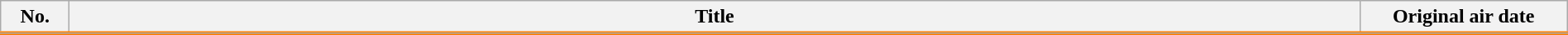<table class="plainrowheaders wikitable" style="width:100%; margin:auto; background:#FFF;">
<tr style="border-bottom: 3px solid #FF7F00;">
<th style="width:3em;">No.</th>
<th>Title</th>
<th style="width:10em;">Original air date</th>
</tr>
<tr>
</tr>
</table>
